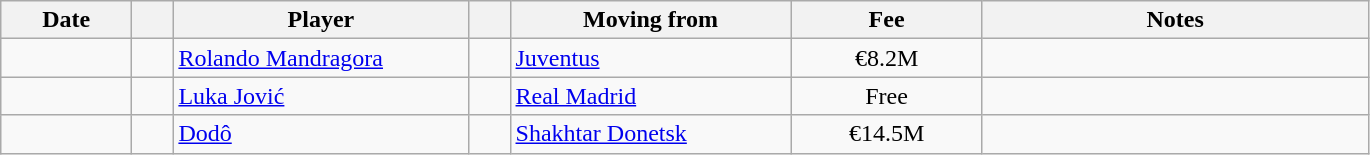<table class="wikitable sortable">
<tr>
<th style="width:80px;">Date</th>
<th style="width:20px;"></th>
<th style="width:190px;">Player</th>
<th style="width:20px;"></th>
<th style="width:180px;">Moving from</th>
<th style="width:120px;" class="unsortable">Fee</th>
<th style="width:250px;" class="unsortable">Notes</th>
</tr>
<tr>
<td></td>
<td align="center"></td>
<td> <a href='#'>Rolando Mandragora</a></td>
<td align="center"></td>
<td> <a href='#'>Juventus</a></td>
<td align="center">€8.2M</td>
<td align="center"></td>
</tr>
<tr>
<td></td>
<td align="center"></td>
<td> <a href='#'>Luka Jović</a></td>
<td align="center"></td>
<td> <a href='#'>Real Madrid</a></td>
<td align="center">Free</td>
<td align="center"></td>
</tr>
<tr>
<td></td>
<td align="center"></td>
<td> <a href='#'>Dodô</a></td>
<td align="center"></td>
<td> <a href='#'>Shakhtar Donetsk</a></td>
<td align="center">€14.5M</td>
<td align="center"></td>
</tr>
</table>
